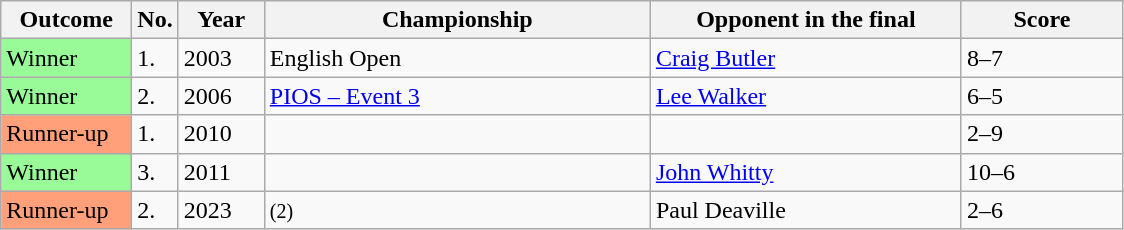<table class="wikitable">
<tr>
<th width="80">Outcome</th>
<th width="20">No.</th>
<th width="50">Year</th>
<th width="250">Championship</th>
<th width="200">Opponent in the final</th>
<th width="100">Score</th>
</tr>
<tr>
<td style="background:#98FB98">Winner</td>
<td>1.</td>
<td>2003</td>
<td>English Open</td>
<td> <a href='#'>Craig Butler</a></td>
<td>8–7</td>
</tr>
<tr>
<td style="background:#98FB98">Winner</td>
<td>2.</td>
<td>2006</td>
<td><a href='#'>PIOS – Event 3</a></td>
<td> <a href='#'>Lee Walker</a></td>
<td>6–5</td>
</tr>
<tr>
<td style="background:#ffa07a;">Runner-up</td>
<td>1.</td>
<td>2010</td>
<td></td>
<td> </td>
<td>2–9</td>
</tr>
<tr>
<td style="background:#98fb98;">Winner</td>
<td>3.</td>
<td>2011</td>
<td></td>
<td> <a href='#'>John Whitty</a></td>
<td>10–6</td>
</tr>
<tr>
<td style="background:#ffa07a;">Runner-up</td>
<td>2.</td>
<td>2023</td>
<td> <small>(2)</small></td>
<td> Paul Deaville</td>
<td>2–6</td>
</tr>
</table>
